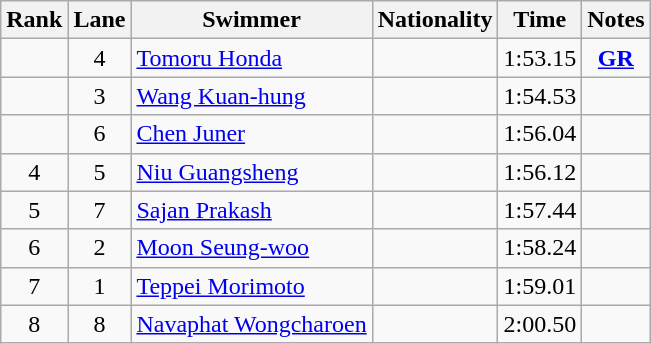<table class="wikitable sortable" style="text-align:center">
<tr>
<th>Rank</th>
<th>Lane</th>
<th>Swimmer</th>
<th>Nationality</th>
<th>Time</th>
<th>Notes</th>
</tr>
<tr>
<td></td>
<td>4</td>
<td align=left><a href='#'>Tomoru Honda</a></td>
<td align=left></td>
<td>1:53.15</td>
<td><strong><a href='#'>GR</a></strong></td>
</tr>
<tr>
<td></td>
<td>3</td>
<td align=left><a href='#'>Wang Kuan-hung</a></td>
<td align=left></td>
<td>1:54.53</td>
<td></td>
</tr>
<tr>
<td></td>
<td>6</td>
<td align=left><a href='#'>Chen Juner</a></td>
<td align=left></td>
<td>1:56.04</td>
<td></td>
</tr>
<tr>
<td>4</td>
<td>5</td>
<td align=left><a href='#'>Niu Guangsheng</a></td>
<td align=left></td>
<td>1:56.12</td>
<td></td>
</tr>
<tr>
<td>5</td>
<td>7</td>
<td align=left><a href='#'>Sajan Prakash</a></td>
<td align=left></td>
<td>1:57.44</td>
<td></td>
</tr>
<tr>
<td>6</td>
<td>2</td>
<td align=left><a href='#'>Moon Seung-woo</a></td>
<td align=left></td>
<td>1:58.24</td>
<td></td>
</tr>
<tr>
<td>7</td>
<td>1</td>
<td align=left><a href='#'>Teppei Morimoto</a></td>
<td align=left></td>
<td>1:59.01</td>
<td></td>
</tr>
<tr>
<td>8</td>
<td>8</td>
<td align=left><a href='#'>Navaphat Wongcharoen</a></td>
<td align=left></td>
<td>2:00.50</td>
<td></td>
</tr>
</table>
